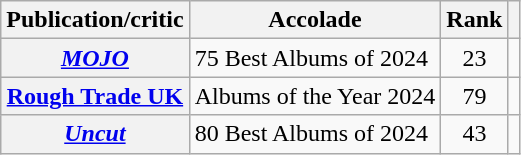<table class="wikitable sortable plainrowheaders">
<tr>
<th scope="col">Publication/critic</th>
<th scope="col">Accolade</th>
<th scope="col">Rank</th>
<th scope="col" class="unsortable"></th>
</tr>
<tr>
<th scope="row"><em><a href='#'>MOJO</a></em></th>
<td>75 Best Albums of 2024</td>
<td style="text-align: center;">23</td>
<td style="text-align: center;"></td>
</tr>
<tr>
<th scope="row"><a href='#'>Rough Trade UK</a></th>
<td>Albums of the Year 2024</td>
<td style="text-align: center;">79</td>
<td style="text-align: center;"></td>
</tr>
<tr>
<th scope="row"><em><a href='#'>Uncut</a></em></th>
<td>80 Best Albums of 2024</td>
<td style="text-align: center;">43</td>
<td style="text-align: center;"></td>
</tr>
</table>
